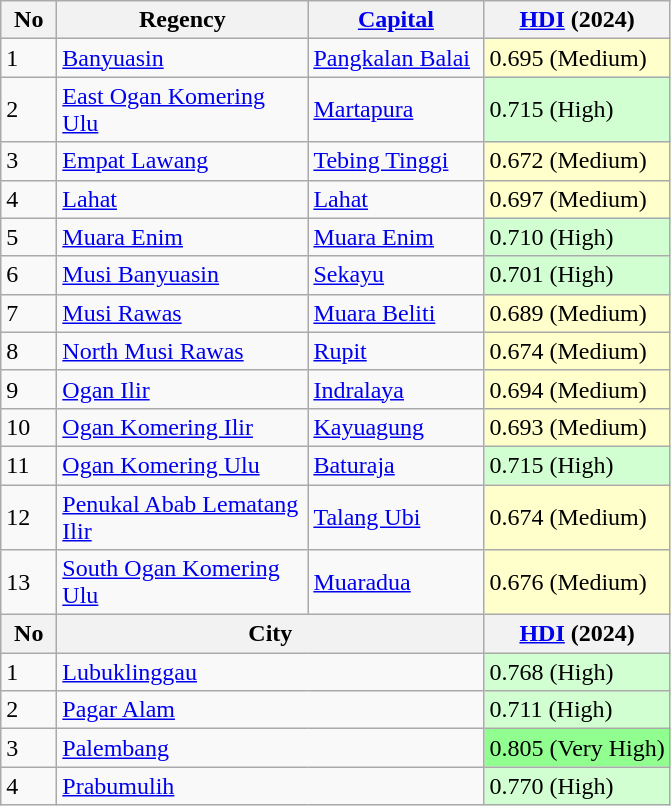<table class="wikitable sortable">
<tr>
<th width="30">No</th>
<th width="160">Regency</th>
<th width="110"><a href='#'>Capital</a></th>
<th><a href='#'>HDI</a> (2024)</th>
</tr>
<tr>
<td>1</td>
<td><a href='#'>Banyuasin</a></td>
<td><a href='#'>Pangkalan Balai</a></td>
<td style="background-color:#FFFFCC">0.695 (Medium)</td>
</tr>
<tr>
<td>2</td>
<td><a href='#'>East Ogan Komering Ulu</a></td>
<td><a href='#'>Martapura</a></td>
<td style="background-color:#D2FFD2">0.715 (High)</td>
</tr>
<tr>
<td>3</td>
<td><a href='#'>Empat Lawang</a></td>
<td><a href='#'>Tebing Tinggi</a></td>
<td style="background-color:#FFFFCC">0.672 (Medium)</td>
</tr>
<tr>
<td>4</td>
<td><a href='#'>Lahat</a></td>
<td><a href='#'>Lahat</a></td>
<td style="background-color:#FFFFCC">0.697 (Medium)</td>
</tr>
<tr>
<td>5</td>
<td><a href='#'>Muara Enim</a></td>
<td><a href='#'>Muara Enim</a></td>
<td style="background-color:#D2FFD2">0.710 (High)</td>
</tr>
<tr>
<td>6</td>
<td><a href='#'>Musi Banyuasin</a></td>
<td><a href='#'>Sekayu</a></td>
<td style="background-color:#D2FFD2">0.701 (High)</td>
</tr>
<tr>
<td>7</td>
<td><a href='#'>Musi Rawas</a></td>
<td><a href='#'>Muara Beliti</a></td>
<td style="background-color:#FFFFCC">0.689 (Medium)</td>
</tr>
<tr>
<td>8</td>
<td><a href='#'>North Musi Rawas</a></td>
<td><a href='#'>Rupit</a></td>
<td style="background-color:#FFFFCC">0.674 (Medium)</td>
</tr>
<tr>
<td>9</td>
<td><a href='#'>Ogan Ilir</a></td>
<td><a href='#'>Indralaya</a></td>
<td style="background-color:#FFFFCC">0.694 (Medium)</td>
</tr>
<tr>
<td>10</td>
<td><a href='#'>Ogan Komering Ilir</a></td>
<td><a href='#'>Kayuagung</a></td>
<td style="background-color:#FFFFCC">0.693 (Medium)</td>
</tr>
<tr>
<td>11</td>
<td><a href='#'>Ogan Komering Ulu</a></td>
<td><a href='#'>Baturaja</a></td>
<td style="background-color:#D2FFD2">0.715 (High)</td>
</tr>
<tr>
<td>12</td>
<td><a href='#'>Penukal Abab Lematang Ilir</a></td>
<td><a href='#'>Talang Ubi</a></td>
<td style="background-color:#FFFFCC">0.674 (Medium)</td>
</tr>
<tr>
<td>13</td>
<td><a href='#'>South Ogan Komering Ulu</a></td>
<td><a href='#'>Muaradua</a></td>
<td style="background-color:#FFFFCC">0.676 (Medium)</td>
</tr>
<tr>
<th>No</th>
<th colspan="2">City</th>
<th><a href='#'>HDI</a> (2024)</th>
</tr>
<tr>
<td>1</td>
<td colspan="2"><a href='#'>Lubuklinggau</a></td>
<td style="background-color:#D2FFD2">0.768 (High)</td>
</tr>
<tr>
<td>2</td>
<td colspan="2"><a href='#'>Pagar Alam</a></td>
<td style="background-color:#D2FFD2">0.711 (High)</td>
</tr>
<tr>
<td>3</td>
<td colspan="2"><a href='#'>Palembang</a></td>
<td style="background-color:#90FF90">0.805 (Very High)</td>
</tr>
<tr>
<td>4</td>
<td colspan="2"><a href='#'>Prabumulih</a></td>
<td style="background-color:#D2FFD2">0.770 (High)</td>
</tr>
</table>
